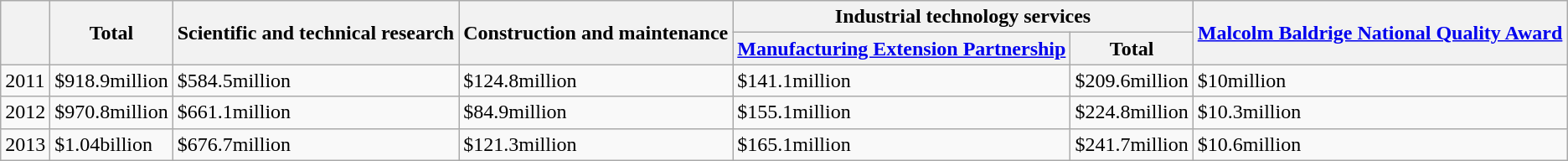<table class="wikitable">
<tr>
<th rowspan="2"></th>
<th rowspan="2">Total</th>
<th rowspan="2">Scientific and technical research</th>
<th rowspan="2">Construction and maintenance</th>
<th colspan="2">Industrial technology services</th>
<th rowspan="2"><a href='#'>Malcolm Baldrige National Quality Award</a></th>
</tr>
<tr>
<th><a href='#'>Manufacturing Extension Partnership</a></th>
<th>Total</th>
</tr>
<tr>
<td>2011</td>
<td>$918.9million</td>
<td>$584.5million</td>
<td>$124.8million</td>
<td>$141.1million</td>
<td>$209.6million</td>
<td>$10million</td>
</tr>
<tr>
<td>2012</td>
<td>$970.8million</td>
<td>$661.1million</td>
<td>$84.9million</td>
<td>$155.1million</td>
<td>$224.8million</td>
<td>$10.3million</td>
</tr>
<tr>
<td>2013</td>
<td>$1.04billion</td>
<td>$676.7million</td>
<td>$121.3million</td>
<td>$165.1million</td>
<td>$241.7million</td>
<td>$10.6million</td>
</tr>
</table>
